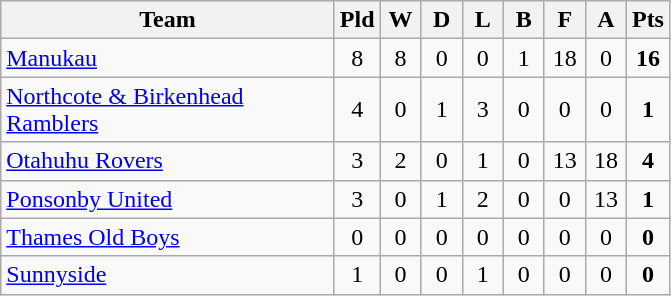<table class="wikitable" style="text-align:center;">
<tr>
<th width=215>Team</th>
<th width=20 abbr="Played">Pld</th>
<th width=20 abbr="Won">W</th>
<th width=20 abbr="Drawn">D</th>
<th width=20 abbr="Lost">L</th>
<th width=20 abbr="Bye">B</th>
<th width=20 abbr="For">F</th>
<th width=20 abbr="Against">A</th>
<th width=20 abbr="Points">Pts</th>
</tr>
<tr>
<td style="text-align:left;"><a href='#'>Manukau</a></td>
<td>8</td>
<td>8</td>
<td>0</td>
<td>0</td>
<td>1</td>
<td>18</td>
<td>0</td>
<td><strong>16</strong></td>
</tr>
<tr>
<td style="text-align:left;"><a href='#'>Northcote & Birkenhead Ramblers</a></td>
<td>4</td>
<td>0</td>
<td>1</td>
<td>3</td>
<td>0</td>
<td>0</td>
<td>0</td>
<td><strong>1</strong></td>
</tr>
<tr>
<td style="text-align:left;"><a href='#'>Otahuhu Rovers</a></td>
<td>3</td>
<td>2</td>
<td>0</td>
<td>1</td>
<td>0</td>
<td>13</td>
<td>18</td>
<td><strong>4</strong></td>
</tr>
<tr>
<td style="text-align:left;"><a href='#'>Ponsonby United</a></td>
<td>3</td>
<td>0</td>
<td>1</td>
<td>2</td>
<td>0</td>
<td>0</td>
<td>13</td>
<td><strong>1</strong></td>
</tr>
<tr>
<td style="text-align:left;"><a href='#'>Thames Old Boys</a></td>
<td>0</td>
<td>0</td>
<td>0</td>
<td>0</td>
<td>0</td>
<td>0</td>
<td>0</td>
<td><strong>0</strong></td>
</tr>
<tr>
<td style="text-align:left;"><a href='#'>Sunnyside</a></td>
<td>1</td>
<td>0</td>
<td>0</td>
<td>1</td>
<td>0</td>
<td>0</td>
<td>0</td>
<td><strong>0</strong></td>
</tr>
</table>
